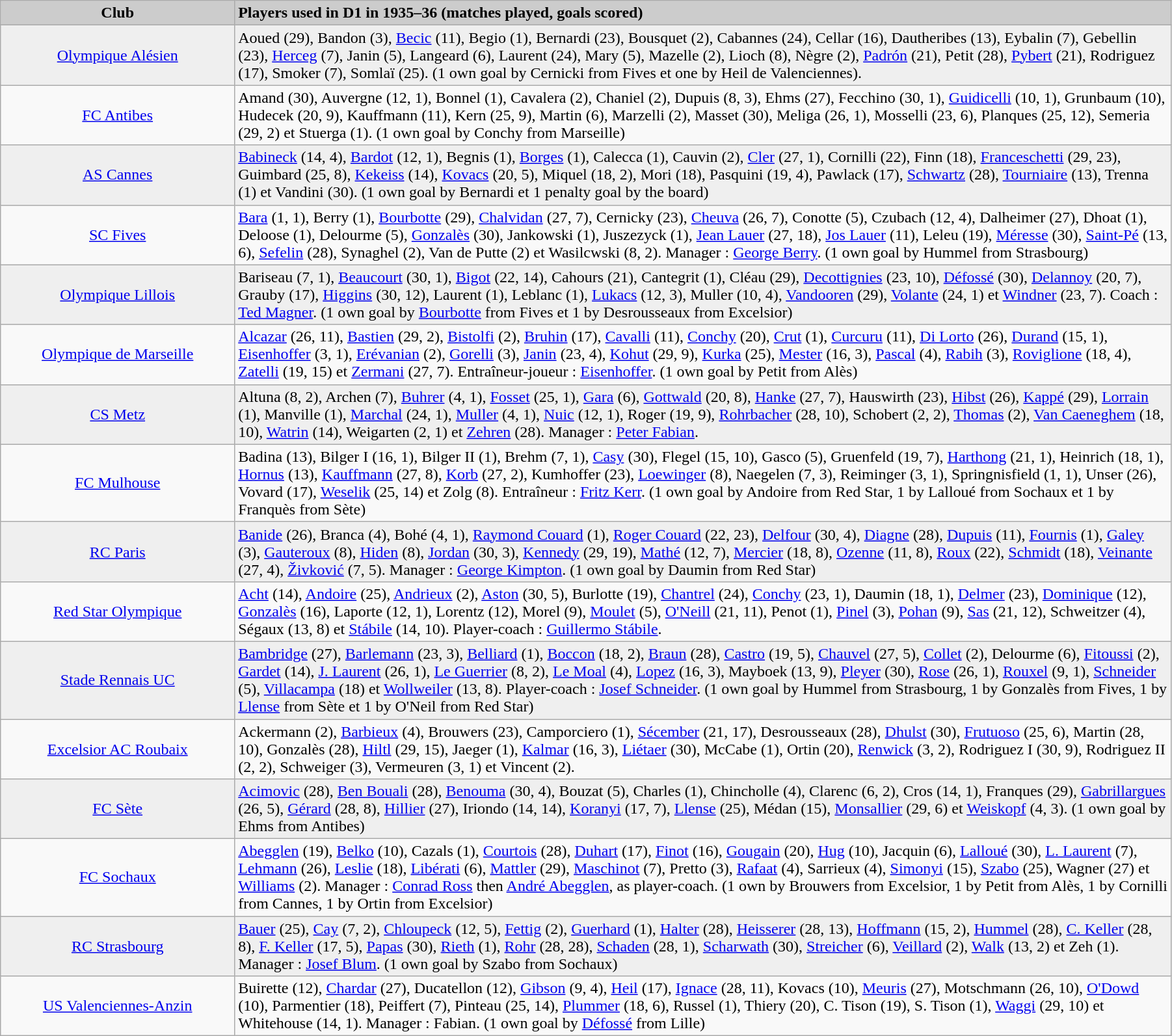<table class="wikitable" style="width:95%;">
<tr style="background:#ccc;">
<td style="width:20%; text-align:center;"><strong>Club</strong></td>
<td><strong>Players used in D1 in 1935–36 (matches played, goals scored)</strong></td>
</tr>
<tr style="background:#efefef;">
<td align=center><a href='#'>Olympique Alésien</a></td>
<td>Aoued (29), Bandon (3), <a href='#'>Becic</a> (11), Begio (1), Bernardi (23), Bousquet (2), Cabannes (24), Cellar (16), Dautheribes (13), Eybalin (7), Gebellin (23), <a href='#'>Herceg</a> (7), Janin (5), Langeard (6), Laurent (24), Mary (5), Mazelle (2), Lioch (8), Nègre (2), <a href='#'>Padrón</a>   (21), Petit (28), <a href='#'>Pybert</a> (21), Rodriguez (17), Smoker (7), Somlaï (25). (1 own goal by Cernicki from Fives et one by Heil de Valenciennes).</td>
</tr>
<tr>
<td align=center><a href='#'>FC Antibes</a></td>
<td>Amand (30), Auvergne (12, 1), Bonnel (1), Cavalera (2), Chaniel (2), Dupuis (8, 3), Ehms (27), Fecchino (30, 1), <a href='#'>Guidicelli</a> (10, 1), Grunbaum (10), Hudecek (20, 9), Kauffmann (11), Kern (25, 9), Martin (6), Marzelli (2), Masset (30), Meliga (26, 1), Mosselli (23, 6), Planques (25, 12), Semeria (29, 2) et Stuerga (1). (1 own goal by Conchy from Marseille)</td>
</tr>
<tr style="background:#efefef;">
<td align=center><a href='#'>AS Cannes</a></td>
<td><a href='#'>Babineck</a> (14, 4), <a href='#'>Bardot</a> (12, 1), Begnis (1), <a href='#'>Borges</a> (1), Calecca (1), Cauvin (2), <a href='#'>Cler</a> (27, 1), Cornilli (22), Finn (18), <a href='#'>Franceschetti</a> (29, 23), Guimbard (25, 8), <a href='#'>Kekeiss</a> (14), <a href='#'>Kovacs</a> (20, 5), Miquel (18, 2), Mori (18), Pasquini (19, 4), Pawlack (17), <a href='#'>Schwartz</a> (28), <a href='#'>Tourniaire</a> (13), Trenna (1) et Vandini (30). (1 own goal by Bernardi et 1 penalty goal by the board)</td>
</tr>
<tr>
<td align=center><a href='#'>SC Fives</a></td>
<td><a href='#'>Bara</a> (1, 1), Berry (1), <a href='#'>Bourbotte</a> (29), <a href='#'>Chalvidan</a> (27, 7), Cernicky (23), <a href='#'>Cheuva</a> (26, 7), Conotte (5), Czubach (12, 4), Dalheimer (27), Dhoat (1), Deloose (1), Delourme (5), <a href='#'>Gonzalès</a> (30), Jankowski (1), Juszezyck (1), <a href='#'>Jean Lauer</a> (27, 18), <a href='#'>Jos Lauer</a> (11), Leleu (19), <a href='#'>Méresse</a> (30), <a href='#'>Saint-Pé</a> (13, 6), <a href='#'>Sefelin</a> (28), Synaghel (2), Van de Putte (2) et Wasilcwski (8, 2). Manager : <a href='#'>George Berry</a>. (1 own goal by Hummel from Strasbourg)</td>
</tr>
<tr style="background:#efefef;">
<td align=center><a href='#'>Olympique Lillois</a></td>
<td>Bariseau (7, 1), <a href='#'>Beaucourt</a> (30, 1), <a href='#'>Bigot</a> (22, 14), Cahours (21), Cantegrit (1), Cléau (29), <a href='#'>Decottignies</a> (23, 10), <a href='#'>Défossé</a> (30), <a href='#'>Delannoy</a> (20, 7), Grauby (17), <a href='#'>Higgins</a> (30, 12), Laurent (1), Leblanc (1), <a href='#'>Lukacs</a> (12, 3), Muller (10, 4), <a href='#'>Vandooren</a> (29), <a href='#'>Volante</a> (24, 1) et <a href='#'>Windner</a> (23, 7). Coach : <a href='#'>Ted Magner</a>. (1 own goal by <a href='#'>Bourbotte</a> from Fives et 1 by Desrousseaux from Excelsior)</td>
</tr>
<tr>
<td align=center><a href='#'>Olympique de Marseille</a></td>
<td><a href='#'>Alcazar</a> (26, 11), <a href='#'>Bastien</a> (29, 2), <a href='#'>Bistolfi</a> (2), <a href='#'>Bruhin</a> (17), <a href='#'>Cavalli</a> (11), <a href='#'>Conchy</a> (20), <a href='#'>Crut</a> (1), <a href='#'>Curcuru</a> (11), <a href='#'>Di Lorto</a> (26), <a href='#'>Durand</a> (15, 1), <a href='#'>Eisenhoffer</a> (3, 1), <a href='#'>Erévanian</a> (2), <a href='#'>Gorelli</a> (3), <a href='#'>Janin</a> (23, 4), <a href='#'>Kohut</a> (29, 9), <a href='#'>Kurka</a> (25), <a href='#'>Mester</a> (16, 3), <a href='#'>Pascal</a> (4), <a href='#'>Rabih</a> (3), <a href='#'>Roviglione</a> (18, 4), <a href='#'>Zatelli</a> (19, 15) et <a href='#'>Zermani</a> (27, 7). Entraîneur-joueur : <a href='#'>Eisenhoffer</a>. (1 own goal by Petit from Alès)</td>
</tr>
<tr style="background:#efefef;">
<td align=center><a href='#'>CS Metz</a></td>
<td>Altuna (8, 2), Archen (7), <a href='#'>Buhrer</a> (4, 1), <a href='#'>Fosset</a> (25, 1), <a href='#'>Gara</a> (6), <a href='#'>Gottwald</a> (20, 8), <a href='#'>Hanke</a> (27, 7), Hauswirth (23), <a href='#'>Hibst</a> (26), <a href='#'>Kappé</a> (29), <a href='#'>Lorrain</a> (1), Manville (1), <a href='#'>Marchal</a> (24, 1), <a href='#'>Muller</a> (4, 1), <a href='#'>Nuic</a> (12, 1), Roger (19, 9), <a href='#'>Rohrbacher</a> (28, 10), Schobert (2, 2), <a href='#'>Thomas</a> (2), <a href='#'>Van Caeneghem</a> (18, 10), <a href='#'>Watrin</a> (14), Weigarten (2, 1) et <a href='#'>Zehren</a> (28). Manager : <a href='#'>Peter Fabian</a>.</td>
</tr>
<tr>
<td align=center><a href='#'>FC Mulhouse</a></td>
<td>Badina (13), Bilger I (16, 1), Bilger II (1), Brehm (7, 1), <a href='#'>Casy</a> (30), Flegel (15, 10), Gasco (5), Gruenfeld (19, 7), <a href='#'>Harthong</a> (21, 1), Heinrich (18, 1), <a href='#'>Hornus</a> (13), <a href='#'>Kauffmann</a> (27, 8), <a href='#'>Korb</a> (27, 2), Kumhoffer (23), <a href='#'>Loewinger</a> (8), Naegelen (7, 3), Reiminger (3, 1), Springnisfield (1, 1), Unser (26), Vovard (17), <a href='#'>Weselik</a> (25, 14) et Zolg (8). Entraîneur : <a href='#'>Fritz Kerr</a>. (1 own goal by Andoire from Red Star, 1 by Lalloué from Sochaux et 1 by Franquès from Sète)</td>
</tr>
<tr style="background:#efefef;">
<td align=center><a href='#'>RC Paris</a></td>
<td><a href='#'>Banide</a> (26), Branca (4), Bohé (4, 1), <a href='#'>Raymond Couard</a> (1), <a href='#'>Roger Couard</a> (22, 23), <a href='#'>Delfour</a> (30, 4), <a href='#'>Diagne</a> (28), <a href='#'>Dupuis</a> (11), <a href='#'>Fournis</a> (1), <a href='#'>Galey</a> (3), <a href='#'>Gauteroux</a> (8), <a href='#'>Hiden</a> (8), <a href='#'>Jordan</a> (30, 3), <a href='#'>Kennedy</a> (29, 19), <a href='#'>Mathé</a> (12, 7), <a href='#'>Mercier</a> (18, 8), <a href='#'>Ozenne</a> (11, 8), <a href='#'>Roux</a> (22), <a href='#'>Schmidt</a> (18), <a href='#'>Veinante</a> (27, 4), <a href='#'>Živković</a> (7, 5). Manager : <a href='#'>George Kimpton</a>. (1 own goal by Daumin from Red Star)</td>
</tr>
<tr>
<td align=center><a href='#'>Red Star Olympique</a></td>
<td><a href='#'>Acht</a> (14), <a href='#'>Andoire</a> (25), <a href='#'>Andrieux</a> (2), <a href='#'>Aston</a> (30, 5), Burlotte (19), <a href='#'>Chantrel</a> (24), <a href='#'>Conchy</a> (23, 1), Daumin (18, 1), <a href='#'>Delmer</a> (23), <a href='#'>Dominique</a> (12), <a href='#'>Gonzalès</a> (16), Laporte (12, 1), Lorentz (12), Morel (9), <a href='#'>Moulet</a> (5), <a href='#'>O'Neill</a> (21, 11), Penot (1), <a href='#'>Pinel</a> (3), <a href='#'>Pohan</a> (9), <a href='#'>Sas</a> (21, 12), Schweitzer (4), Ségaux (13, 8) et <a href='#'>Stábile</a> (14, 10). Player-coach : <a href='#'>Guillermo Stábile</a>.</td>
</tr>
<tr style="background:#efefef;">
<td align=center><a href='#'>Stade Rennais UC</a></td>
<td><a href='#'>Bambridge</a> (27), <a href='#'>Barlemann</a> (23, 3), <a href='#'>Belliard</a> (1), <a href='#'>Boccon</a> (18, 2), <a href='#'>Braun</a> (28), <a href='#'>Castro</a> (19, 5), <a href='#'>Chauvel</a> (27, 5), <a href='#'>Collet</a> (2), Delourme (6), <a href='#'>Fitoussi</a> (2), <a href='#'>Gardet</a> (14), <a href='#'>J. Laurent</a> (26, 1), <a href='#'>Le Guerrier</a> (8, 2), <a href='#'>Le Moal</a> (4), <a href='#'>Lopez</a> (16, 3), Mayboek (13, 9), <a href='#'>Pleyer</a> (30), <a href='#'>Rose</a> (26, 1), <a href='#'>Rouxel</a> (9, 1), <a href='#'>Schneider</a> (5), <a href='#'>Villacampa</a> (18) et <a href='#'>Wollweiler</a> (13, 8). Player-coach : <a href='#'>Josef Schneider</a>. (1 own goal by Hummel from Strasbourg, 1 by Gonzalès from Fives, 1 by <a href='#'>Llense</a> from Sète et 1 by O'Neil from Red Star)</td>
</tr>
<tr>
<td align=center><a href='#'>Excelsior AC Roubaix</a></td>
<td>Ackermann (2), <a href='#'>Barbieux</a> (4), Brouwers (23), Camporciero (1), <a href='#'>Sécember</a> (21, 17), Desrousseaux (28), <a href='#'>Dhulst</a> (30), <a href='#'>Frutuoso</a> (25, 6), Martin (28, 10), Gonzalès (28), <a href='#'>Hiltl</a> (29, 15), Jaeger (1), <a href='#'>Kalmar</a> (16, 3), <a href='#'>Liétaer</a> (30), McCabe (1), Ortin (20), <a href='#'>Renwick</a> (3, 2), Rodriguez I (30, 9), Rodriguez II (2, 2), Schweiger (3), Vermeuren (3, 1) et Vincent (2).</td>
</tr>
<tr style="background:#efefef;">
<td align=center><a href='#'>FC Sète</a></td>
<td><a href='#'>Acimovic</a> (28), <a href='#'>Ben Bouali</a> (28), <a href='#'>Benouma</a> (30, 4), Bouzat (5), Charles (1), Chincholle (4), Clarenc (6, 2), Cros (14, 1), Franques (29), <a href='#'>Gabrillargues</a> (26, 5), <a href='#'>Gérard</a> (28, 8), <a href='#'>Hillier</a> (27), Iriondo (14, 14), <a href='#'>Koranyi</a> (17, 7), <a href='#'>Llense</a> (25), Médan (15), <a href='#'>Monsallier</a> (29, 6) et <a href='#'>Weiskopf</a> (4, 3). (1 own goal by Ehms from Antibes)</td>
</tr>
<tr>
<td align=center><a href='#'>FC Sochaux</a></td>
<td><a href='#'>Abegglen</a> (19), <a href='#'>Belko</a> (10), Cazals (1), <a href='#'>Courtois</a> (28), <a href='#'>Duhart</a> (17), <a href='#'>Finot</a> (16), <a href='#'>Gougain</a> (20), <a href='#'>Hug</a> (10), Jacquin (6), <a href='#'>Lalloué</a> (30), <a href='#'>L. Laurent</a> (7), <a href='#'>Lehmann</a> (26), <a href='#'>Leslie</a> (18), <a href='#'>Libérati</a> (6), <a href='#'>Mattler</a> (29), <a href='#'>Maschinot</a> (7), Pretto (3), <a href='#'>Rafaat</a> (4), Sarrieux (4), <a href='#'>Simonyi</a> (15), <a href='#'>Szabo</a> (25), Wagner (27) et <a href='#'>Williams</a> (2). Manager : <a href='#'>Conrad Ross</a> then <a href='#'>André Abegglen</a>, as player-coach. (1 own by Brouwers from Excelsior, 1 by Petit from Alès, 1 by Cornilli from Cannes, 1 by Ortin from Excelsior)</td>
</tr>
<tr style="background:#efefef;">
<td align=center><a href='#'>RC Strasbourg</a></td>
<td><a href='#'>Bauer</a> (25), <a href='#'>Cay</a> (7, 2), <a href='#'>Chloupeck</a> (12, 5), <a href='#'>Fettig</a> (2), <a href='#'>Guerhard</a> (1), <a href='#'>Halter</a> (28), <a href='#'>Heisserer</a> (28, 13), <a href='#'>Hoffmann</a> (15, 2), <a href='#'>Hummel</a> (28), <a href='#'>C. Keller</a> (28, 8), <a href='#'>F. Keller</a> (17, 5), <a href='#'>Papas</a> (30), <a href='#'>Rieth</a> (1), <a href='#'>Rohr</a> (28, 28), <a href='#'>Schaden</a> (28, 1), <a href='#'>Scharwath</a> (30), <a href='#'>Streicher</a> (6), <a href='#'>Veillard</a> (2), <a href='#'>Walk</a> (13, 2) et Zeh (1). Manager : <a href='#'>Josef Blum</a>. (1 own goal by Szabo from Sochaux)</td>
</tr>
<tr>
<td align=center><a href='#'>US Valenciennes-Anzin</a></td>
<td>Buirette (12), <a href='#'>Chardar</a> (27), Ducatellon (12), <a href='#'>Gibson</a> (9, 4), <a href='#'>Heil</a> (17), <a href='#'>Ignace</a> (28, 11), Kovacs (10), <a href='#'>Meuris</a> (27), Motschmann (26, 10), <a href='#'>O'Dowd</a> (10), Parmentier (18), Peiffert (7), Pinteau (25, 14), <a href='#'>Plummer</a> (18, 6), Russel (1), Thiery (20), C. Tison (19), S. Tison (1), <a href='#'>Waggi</a> (29, 10) et Whitehouse (14, 1). Manager : Fabian. (1 own goal by <a href='#'>Défossé</a> from Lille)</td>
</tr>
</table>
